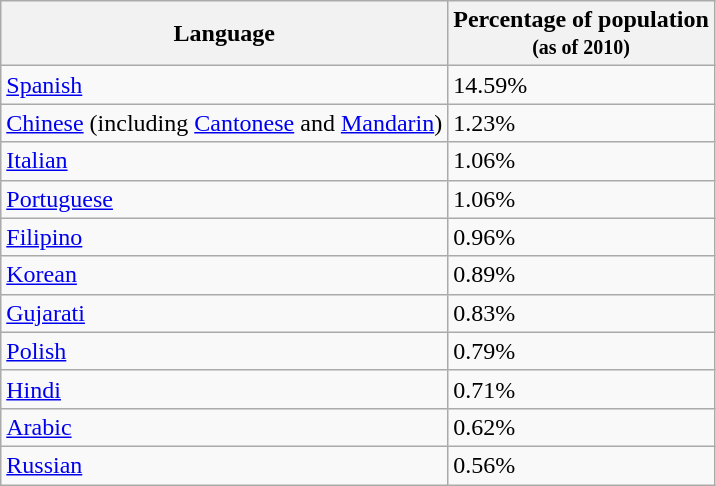<table id="gujjuinjersey" class="wikitable sortable" style="margin-left:1em; float:center">
<tr>
<th>Language</th>
<th>Percentage of population<br><small>(as of 2010)</small></th>
</tr>
<tr>
<td><a href='#'>Spanish</a></td>
<td>14.59%</td>
</tr>
<tr>
<td><a href='#'>Chinese</a> (including <a href='#'>Cantonese</a> and <a href='#'>Mandarin</a>)</td>
<td>1.23%</td>
</tr>
<tr>
<td><a href='#'>Italian</a></td>
<td>1.06%</td>
</tr>
<tr>
<td><a href='#'>Portuguese</a></td>
<td>1.06%</td>
</tr>
<tr>
<td><a href='#'>Filipino</a></td>
<td>0.96%</td>
</tr>
<tr>
<td><a href='#'>Korean</a></td>
<td>0.89%</td>
</tr>
<tr>
<td><a href='#'>Gujarati</a></td>
<td>0.83%</td>
</tr>
<tr>
<td><a href='#'>Polish</a></td>
<td>0.79%</td>
</tr>
<tr>
<td><a href='#'>Hindi</a></td>
<td>0.71%</td>
</tr>
<tr>
<td><a href='#'>Arabic</a></td>
<td>0.62%</td>
</tr>
<tr>
<td><a href='#'>Russian</a></td>
<td>0.56%</td>
</tr>
</table>
